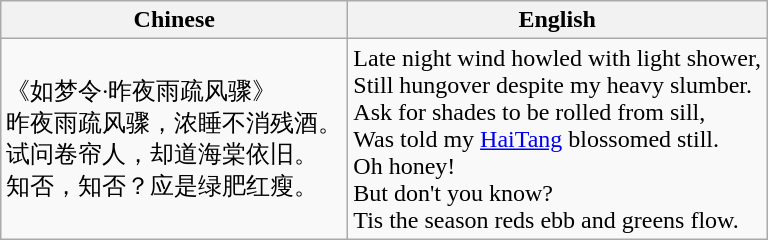<table class="wikitable">
<tr>
<th>Chinese</th>
<th>English</th>
</tr>
<tr>
<td>《如梦令·昨夜雨疏风骤》<br>昨夜雨疏风骤，浓睡不消残酒。<br>试问卷帘人，却道海棠依旧。<br>知否，知否？应是绿肥红瘦。</td>
<td>Late night wind howled with light shower,<br>Still hungover despite my heavy slumber.<br>Ask for shades to be rolled from sill,<br>Was told my <a href='#'>HaiTang</a> blossomed still.<br>Oh honey!<br>But don't you know?<br>Tis the season reds ebb and greens flow.</td>
</tr>
</table>
